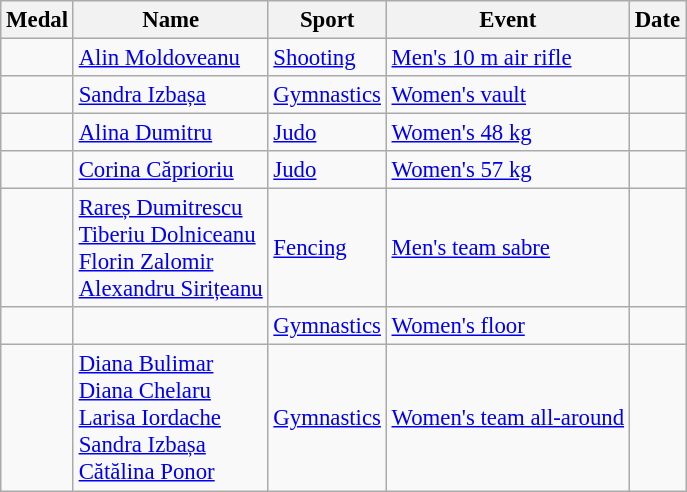<table class="wikitable sortable" style="font-size: 95%;">
<tr>
<th>Medal</th>
<th>Name</th>
<th>Sport</th>
<th>Event</th>
<th>Date</th>
</tr>
<tr>
<td></td>
<td><a href='#'>Alin Moldoveanu</a></td>
<td><a href='#'>Shooting</a></td>
<td><a href='#'>Men's 10 m air rifle</a></td>
<td></td>
</tr>
<tr>
<td></td>
<td><a href='#'>Sandra Izbașa</a></td>
<td><a href='#'>Gymnastics</a></td>
<td><a href='#'>Women's vault</a></td>
<td></td>
</tr>
<tr>
<td></td>
<td><a href='#'>Alina Dumitru</a></td>
<td><a href='#'>Judo</a></td>
<td><a href='#'>Women's 48 kg</a></td>
<td></td>
</tr>
<tr>
<td></td>
<td><a href='#'>Corina Căprioriu</a></td>
<td><a href='#'>Judo</a></td>
<td><a href='#'>Women's 57 kg</a></td>
<td></td>
</tr>
<tr>
<td></td>
<td><a href='#'>Rareș Dumitrescu</a><br><a href='#'>Tiberiu Dolniceanu</a><br><a href='#'>Florin Zalomir</a><br><a href='#'>Alexandru Sirițeanu</a></td>
<td><a href='#'>Fencing</a></td>
<td><a href='#'>Men's team sabre</a></td>
<td></td>
</tr>
<tr>
<td></td>
<td></td>
<td><a href='#'>Gymnastics</a></td>
<td><a href='#'>Women's floor</a></td>
<td></td>
</tr>
<tr>
<td></td>
<td><a href='#'>Diana Bulimar</a><br><a href='#'>Diana Chelaru</a><br><a href='#'>Larisa Iordache</a><br><a href='#'>Sandra Izbașa</a><br><a href='#'>Cătălina Ponor</a></td>
<td><a href='#'>Gymnastics</a></td>
<td><a href='#'>Women's team all-around</a></td>
<td></td>
</tr>
</table>
